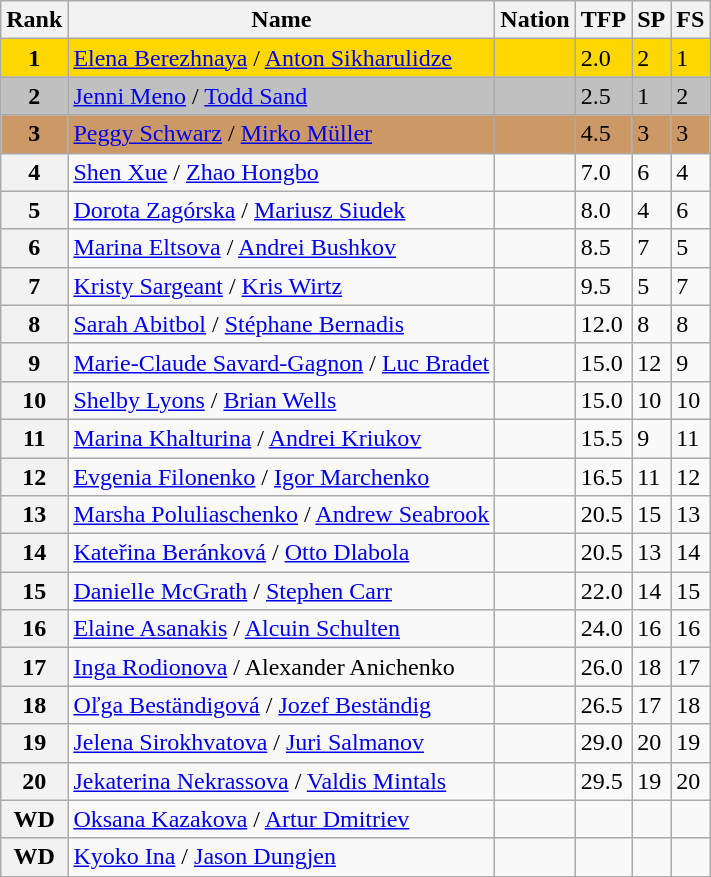<table class="wikitable">
<tr>
<th>Rank</th>
<th>Name</th>
<th>Nation</th>
<th>TFP</th>
<th>SP</th>
<th>FS</th>
</tr>
<tr bgcolor=gold>
<td align=center><strong>1</strong></td>
<td><a href='#'>Elena Berezhnaya</a> / <a href='#'>Anton Sikharulidze</a></td>
<td></td>
<td>2.0</td>
<td>2</td>
<td>1</td>
</tr>
<tr bgcolor=silver>
<td align=center><strong>2</strong></td>
<td><a href='#'>Jenni Meno</a> / <a href='#'>Todd Sand</a></td>
<td></td>
<td>2.5</td>
<td>1</td>
<td>2</td>
</tr>
<tr bgcolor=cc9966>
<td align=center><strong>3</strong></td>
<td><a href='#'>Peggy Schwarz</a> / <a href='#'>Mirko Müller</a></td>
<td></td>
<td>4.5</td>
<td>3</td>
<td>3</td>
</tr>
<tr>
<th>4</th>
<td><a href='#'>Shen Xue</a> / <a href='#'>Zhao Hongbo</a></td>
<td></td>
<td>7.0</td>
<td>6</td>
<td>4</td>
</tr>
<tr>
<th>5</th>
<td><a href='#'>Dorota Zagórska</a> / <a href='#'>Mariusz Siudek</a></td>
<td></td>
<td>8.0</td>
<td>4</td>
<td>6</td>
</tr>
<tr>
<th>6</th>
<td><a href='#'>Marina Eltsova</a> / <a href='#'>Andrei Bushkov</a></td>
<td></td>
<td>8.5</td>
<td>7</td>
<td>5</td>
</tr>
<tr>
<th>7</th>
<td><a href='#'>Kristy Sargeant</a> / <a href='#'>Kris Wirtz</a></td>
<td></td>
<td>9.5</td>
<td>5</td>
<td>7</td>
</tr>
<tr>
<th>8</th>
<td><a href='#'>Sarah Abitbol</a> / <a href='#'>Stéphane Bernadis</a></td>
<td></td>
<td>12.0</td>
<td>8</td>
<td>8</td>
</tr>
<tr>
<th>9</th>
<td><a href='#'>Marie-Claude Savard-Gagnon</a> / <a href='#'>Luc Bradet</a></td>
<td></td>
<td>15.0</td>
<td>12</td>
<td>9</td>
</tr>
<tr>
<th>10</th>
<td><a href='#'>Shelby Lyons</a> / <a href='#'>Brian Wells</a></td>
<td></td>
<td>15.0</td>
<td>10</td>
<td>10</td>
</tr>
<tr>
<th>11</th>
<td><a href='#'>Marina Khalturina</a> / <a href='#'>Andrei Kriukov</a></td>
<td></td>
<td>15.5</td>
<td>9</td>
<td>11</td>
</tr>
<tr>
<th>12</th>
<td><a href='#'>Evgenia Filonenko</a> / <a href='#'>Igor Marchenko</a></td>
<td></td>
<td>16.5</td>
<td>11</td>
<td>12</td>
</tr>
<tr>
<th>13</th>
<td><a href='#'>Marsha Poluliaschenko</a> / <a href='#'>Andrew Seabrook</a></td>
<td></td>
<td>20.5</td>
<td>15</td>
<td>13</td>
</tr>
<tr>
<th>14</th>
<td><a href='#'>Kateřina Beránková</a> / <a href='#'>Otto Dlabola</a></td>
<td></td>
<td>20.5</td>
<td>13</td>
<td>14</td>
</tr>
<tr>
<th>15</th>
<td><a href='#'>Danielle McGrath</a> / <a href='#'>Stephen Carr</a></td>
<td></td>
<td>22.0</td>
<td>14</td>
<td>15</td>
</tr>
<tr>
<th>16</th>
<td><a href='#'>Elaine Asanakis</a> / <a href='#'>Alcuin Schulten</a></td>
<td></td>
<td>24.0</td>
<td>16</td>
<td>16</td>
</tr>
<tr>
<th>17</th>
<td><a href='#'>Inga Rodionova</a> / Alexander Anichenko</td>
<td></td>
<td>26.0</td>
<td>18</td>
<td>17</td>
</tr>
<tr>
<th>18</th>
<td><a href='#'>Oľga Beständigová</a> / <a href='#'>Jozef Beständig</a></td>
<td></td>
<td>26.5</td>
<td>17</td>
<td>18</td>
</tr>
<tr>
<th>19</th>
<td><a href='#'>Jelena Sirokhvatova</a> / <a href='#'>Juri Salmanov</a></td>
<td></td>
<td>29.0</td>
<td>20</td>
<td>19</td>
</tr>
<tr>
<th>20</th>
<td><a href='#'>Jekaterina Nekrassova</a> / <a href='#'>Valdis Mintals</a></td>
<td></td>
<td>29.5</td>
<td>19</td>
<td>20</td>
</tr>
<tr>
<th>WD</th>
<td><a href='#'>Oksana Kazakova</a> / <a href='#'>Artur Dmitriev</a></td>
<td></td>
<td></td>
<td></td>
</tr>
<tr>
<th>WD</th>
<td><a href='#'>Kyoko Ina</a> / <a href='#'>Jason Dungjen</a></td>
<td></td>
<td></td>
<td></td>
<td></td>
</tr>
</table>
